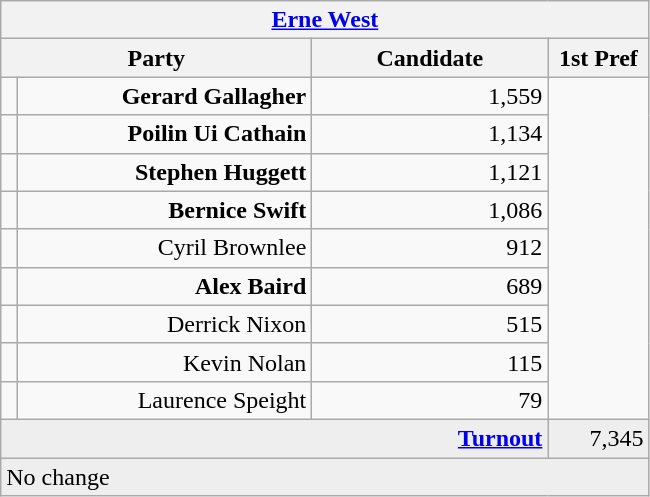<table class="wikitable">
<tr>
<th colspan="4" align="center"><a href='#'>Erne West</a></th>
</tr>
<tr>
<th colspan="2" align="center" width=200>Party</th>
<th width=150>Candidate</th>
<th width=60>1st Pref</th>
</tr>
<tr>
<td></td>
<td align="right"><strong>Gerard Gallagher</strong></td>
<td align="right">1,559</td>
</tr>
<tr>
<td></td>
<td align="right"><strong>Poilin Ui Cathain</strong></td>
<td align="right">1,134</td>
</tr>
<tr>
<td></td>
<td align="right"><strong>Stephen Huggett</strong></td>
<td align="right">1,121</td>
</tr>
<tr>
<td></td>
<td align="right"><strong>Bernice Swift</strong></td>
<td align="right">1,086</td>
</tr>
<tr>
<td></td>
<td align="right">Cyril Brownlee</td>
<td align="right">912</td>
</tr>
<tr>
<td></td>
<td align="right"><strong>Alex Baird</strong></td>
<td align="right">689</td>
</tr>
<tr>
<td></td>
<td align="right">Derrick Nixon</td>
<td align="right">515</td>
</tr>
<tr>
<td></td>
<td align="right">Kevin Nolan</td>
<td align="right">115</td>
</tr>
<tr>
<td></td>
<td align="right">Laurence Speight</td>
<td align="right">79</td>
</tr>
<tr bgcolor="EEEEEE">
<td colspan=3 align="right"><strong><a href='#'>Turnout</a></strong></td>
<td align="right">7,345</td>
</tr>
<tr>
<td colspan=4 bgcolor="EEEEEE">No change</td>
</tr>
</table>
